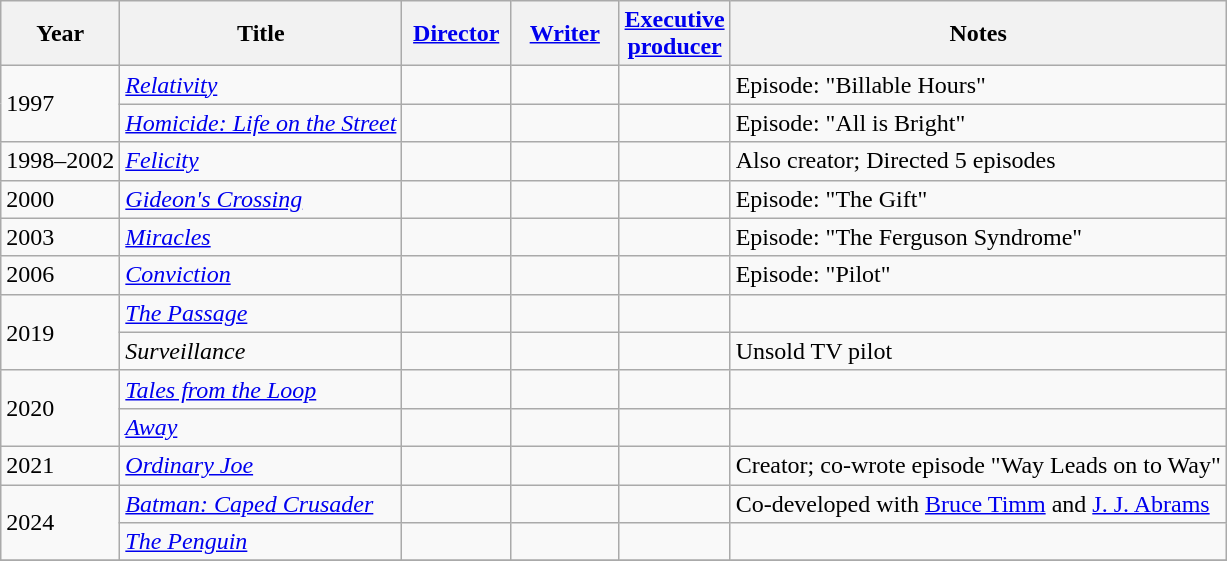<table class="wikitable">
<tr>
<th>Year</th>
<th>Title</th>
<th width=65><a href='#'>Director</a></th>
<th width=65><a href='#'>Writer</a></th>
<th width=65><a href='#'>Executive<br>producer</a></th>
<th>Notes</th>
</tr>
<tr>
<td rowspan=2>1997</td>
<td><em><a href='#'>Relativity</a></em></td>
<td></td>
<td></td>
<td></td>
<td>Episode: "Billable Hours"</td>
</tr>
<tr>
<td><em><a href='#'>Homicide: Life on the Street</a></em></td>
<td></td>
<td></td>
<td></td>
<td>Episode: "All is Bright"</td>
</tr>
<tr>
<td>1998–2002</td>
<td><em><a href='#'>Felicity</a></em></td>
<td></td>
<td></td>
<td></td>
<td>Also creator; Directed 5 episodes</td>
</tr>
<tr>
<td>2000</td>
<td><em><a href='#'>Gideon's Crossing</a></em></td>
<td></td>
<td></td>
<td></td>
<td>Episode: "The Gift"</td>
</tr>
<tr>
<td>2003</td>
<td><em><a href='#'>Miracles</a></em></td>
<td></td>
<td></td>
<td></td>
<td>Episode: "The Ferguson Syndrome"</td>
</tr>
<tr>
<td>2006</td>
<td><em><a href='#'>Conviction</a></em></td>
<td></td>
<td></td>
<td></td>
<td>Episode: "Pilot"</td>
</tr>
<tr>
<td rowspan=2>2019</td>
<td><em><a href='#'>The Passage</a></em></td>
<td></td>
<td></td>
<td></td>
<td></td>
</tr>
<tr>
<td><em>Surveillance</em></td>
<td></td>
<td></td>
<td></td>
<td>Unsold TV pilot</td>
</tr>
<tr>
<td rowspan="2">2020</td>
<td><em><a href='#'>Tales from the Loop</a></em></td>
<td></td>
<td></td>
<td></td>
<td></td>
</tr>
<tr>
<td><em><a href='#'>Away</a></em></td>
<td></td>
<td></td>
<td></td>
<td></td>
</tr>
<tr>
<td>2021</td>
<td><em><a href='#'>Ordinary Joe</a></em></td>
<td></td>
<td></td>
<td></td>
<td>Creator; co-wrote episode "Way Leads on to Way"</td>
</tr>
<tr>
<td rowspan="2">2024</td>
<td><em><a href='#'>Batman: Caped Crusader</a></em></td>
<td></td>
<td></td>
<td></td>
<td>Co-developed with <a href='#'>Bruce Timm</a> and <a href='#'>J. J. Abrams</a></td>
</tr>
<tr>
<td><em><a href='#'>The Penguin</a></em></td>
<td></td>
<td></td>
<td></td>
<td></td>
</tr>
<tr>
</tr>
</table>
